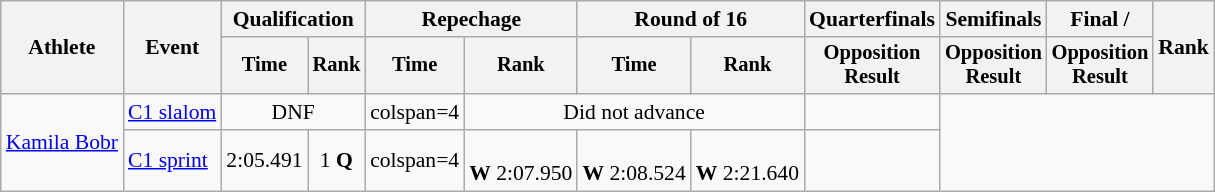<table class="wikitable" style="font-size:90%;">
<tr>
<th rowspan=2>Athlete</th>
<th rowspan=2>Event</th>
<th colspan=2>Qualification</th>
<th colspan=2>Repechage</th>
<th colspan=2>Round of 16</th>
<th>Quarterfinals</th>
<th>Semifinals</th>
<th>Final / </th>
<th rowspan=2>Rank</th>
</tr>
<tr style="font-size:95%">
<th>Time</th>
<th>Rank</th>
<th>Time</th>
<th>Rank</th>
<th>Time</th>
<th>Rank</th>
<th>Opposition <br>Result</th>
<th>Opposition <br>Result</th>
<th>Opposition <br>Result</th>
</tr>
<tr align=center>
<td rowspan=2 align=left><a href='#'>Kamila Bobr</a></td>
<td align=left><a href='#'>C1 slalom</a></td>
<td colspan=2>DNF</td>
<td>colspan=4 </td>
<td colspan=3>Did not advance</td>
<td></td>
</tr>
<tr align=center>
<td align=left><a href='#'>C1 sprint</a></td>
<td>2:05.491</td>
<td>1 <strong>Q</strong></td>
<td>colspan=4 </td>
<td><br><strong>W</strong> 2:07.950</td>
<td><br><strong>W</strong> 2:08.524</td>
<td><br><strong>W</strong> 2:21.640</td>
<td></td>
</tr>
</table>
